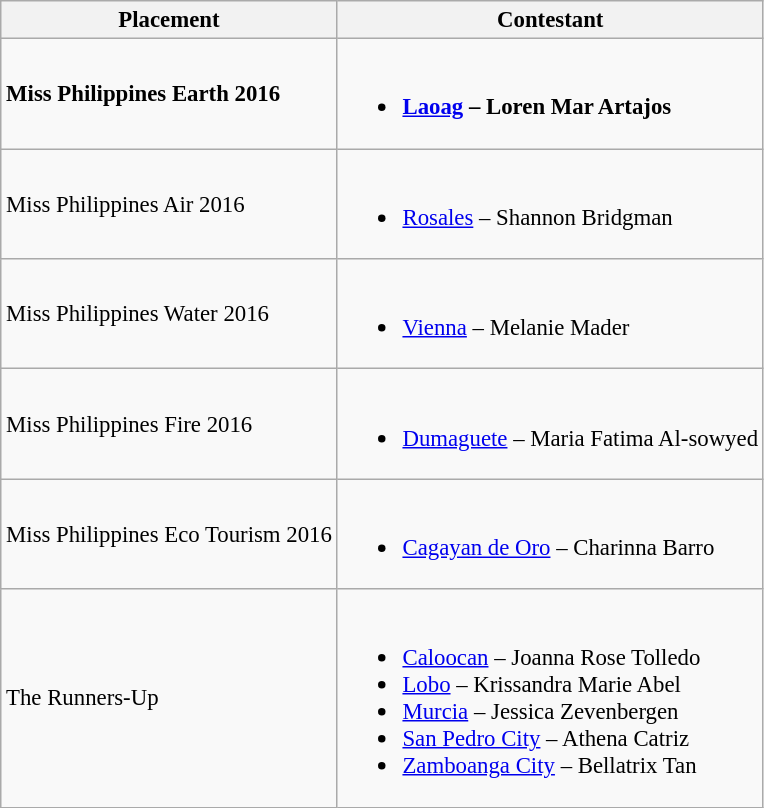<table class="wikitable sortable" style="font-size: 95%;">
<tr>
<th>Placement</th>
<th>Contestant</th>
</tr>
<tr>
<td><strong>Miss Philippines Earth 2016</strong></td>
<td><br><ul><li><strong><a href='#'>Laoag</a> – Loren Mar Artajos</strong></li></ul></td>
</tr>
<tr>
<td>Miss Philippines Air 2016</td>
<td><br><ul><li><a href='#'>Rosales</a> – Shannon Bridgman</li></ul></td>
</tr>
<tr>
<td>Miss Philippines Water 2016</td>
<td><br><ul><li><a href='#'>Vienna</a> – Melanie Mader</li></ul></td>
</tr>
<tr>
<td>Miss Philippines Fire 2016</td>
<td><br><ul><li><a href='#'>Dumaguete</a> – Maria Fatima Al-sowyed</li></ul></td>
</tr>
<tr>
<td>Miss Philippines Eco Tourism 2016</td>
<td><br><ul><li><a href='#'>Cagayan de Oro</a> – Charinna Barro</li></ul></td>
</tr>
<tr>
<td>The Runners-Up</td>
<td><br><ul><li><a href='#'>Caloocan</a> – Joanna Rose Tolledo</li><li><a href='#'>Lobo</a> – Krissandra Marie Abel</li><li><a href='#'>Murcia</a> – Jessica Zevenbergen</li><li><a href='#'>San Pedro City</a> – Athena Catriz</li><li><a href='#'>Zamboanga City</a> – Bellatrix Tan</li></ul></td>
</tr>
</table>
